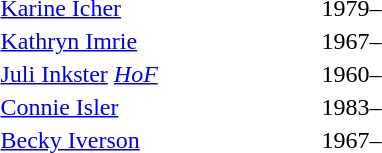<table>
<tr>
<td style="width:210px"> <a href='#'>Karine Icher</a></td>
<td>1979–</td>
</tr>
<tr>
<td> <a href='#'>Kathryn Imrie</a></td>
<td>1967–</td>
</tr>
<tr>
<td> <a href='#'>Juli Inkster</a> <em><a href='#'><span>HoF</span></a></em></td>
<td>1960–</td>
</tr>
<tr>
<td> <a href='#'>Connie Isler</a></td>
<td>1983–</td>
</tr>
<tr>
<td> <a href='#'>Becky Iverson</a></td>
<td>1967–</td>
</tr>
</table>
